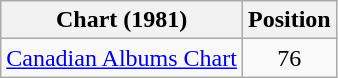<table class="wikitable sortable" style="text-align:center;">
<tr>
<th>Chart (1981)</th>
<th>Position</th>
</tr>
<tr>
<td align="left"><a href='#'>Canadian Albums Chart</a></td>
<td>76</td>
</tr>
</table>
